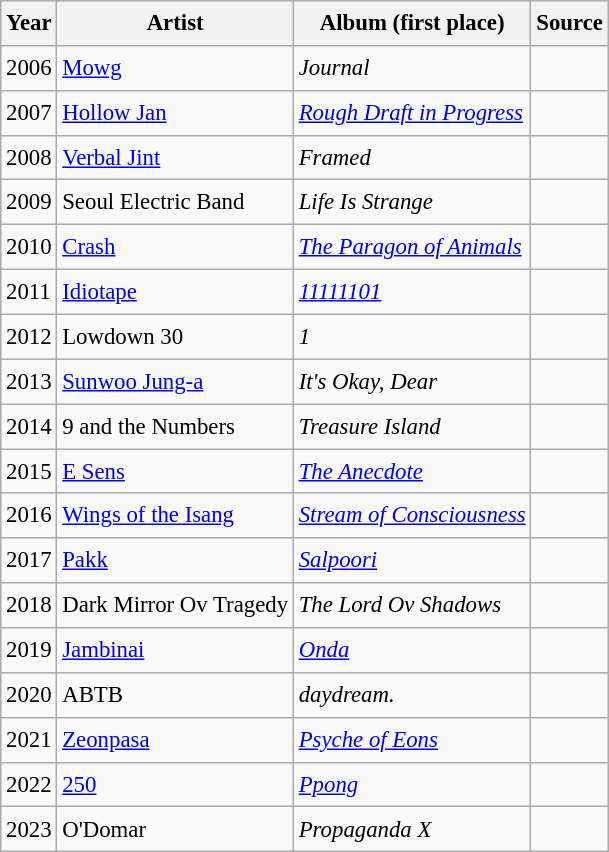<table class="wikitable" style="font-size:0.95em;line-height:1.5em;">
<tr>
<th>Year</th>
<th>Artist</th>
<th>Album (first place)</th>
<th>Source</th>
</tr>
<tr>
<td>2006</td>
<td><a href='#'>Mowg</a></td>
<td><em>Journal</em></td>
<td></td>
</tr>
<tr>
<td>2007</td>
<td><a href='#'>Hollow Jan</a></td>
<td><em><a href='#'>Rough Draft in Progress</a></em></td>
<td></td>
</tr>
<tr>
<td>2008</td>
<td><a href='#'>Verbal Jint</a></td>
<td><em>Framed</em></td>
<td></td>
</tr>
<tr>
<td>2009</td>
<td>Seoul Electric Band</td>
<td><em>Life Is Strange</em></td>
<td></td>
</tr>
<tr>
<td>2010</td>
<td><a href='#'>Crash</a></td>
<td><em><a href='#'>The Paragon of Animals</a></em></td>
<td></td>
</tr>
<tr>
<td>2011</td>
<td><a href='#'>Idiotape</a></td>
<td><em><a href='#'>11111101</a></em></td>
<td></td>
</tr>
<tr>
<td>2012</td>
<td>Lowdown 30</td>
<td><em>1</em></td>
<td></td>
</tr>
<tr>
<td>2013</td>
<td><a href='#'>Sunwoo Jung-a</a></td>
<td><em>It's Okay, Dear</em></td>
<td></td>
</tr>
<tr>
<td>2014</td>
<td>9 and the Numbers</td>
<td><em>Treasure Island</em></td>
<td></td>
</tr>
<tr>
<td>2015</td>
<td><a href='#'>E Sens</a></td>
<td><em><a href='#'>The Anecdote</a></em></td>
<td></td>
</tr>
<tr>
<td>2016</td>
<td><a href='#'>Wings of the Isang</a></td>
<td><em><a href='#'>Stream of Consciousness</a></em></td>
<td></td>
</tr>
<tr>
<td>2017</td>
<td><a href='#'>Pakk</a></td>
<td><em><a href='#'>Salpoori</a></em></td>
<td></td>
</tr>
<tr>
<td>2018</td>
<td>Dark Mirror Ov Tragedy</td>
<td><em>The Lord Ov Shadows</em></td>
<td></td>
</tr>
<tr>
<td>2019</td>
<td><a href='#'>Jambinai</a></td>
<td><em><a href='#'>Onda</a></em></td>
<td></td>
</tr>
<tr>
<td>2020</td>
<td>ABTB</td>
<td><em>daydream.</em></td>
<td></td>
</tr>
<tr>
<td>2021</td>
<td><a href='#'>Zeonpasa</a></td>
<td><em><a href='#'>Psyche of Eons</a></em></td>
<td></td>
</tr>
<tr>
<td>2022</td>
<td><a href='#'>250</a></td>
<td><em><a href='#'>Ppong</a></em></td>
<td></td>
</tr>
<tr>
<td>2023</td>
<td>O'Domar</td>
<td><em>Propaganda X</em></td>
<td></td>
</tr>
</table>
